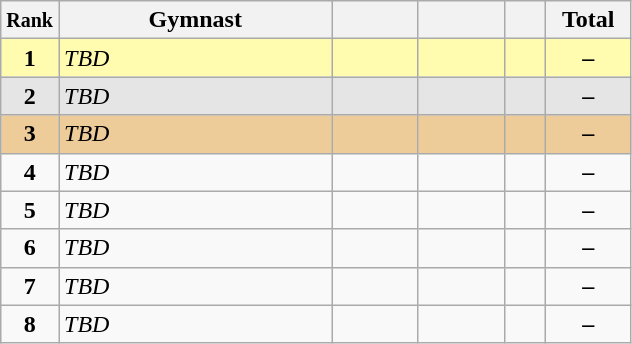<table class="wikitable sortable" style="text-align:center;">
<tr>
<th scope="col" style="width:15px;"><small>Rank</small></th>
<th scope="col" style="width:175px;">Gymnast</th>
<th scope="col" style="width:50px;"><small></small></th>
<th scope="col" style="width:50px;"><small></small></th>
<th scope="col" style="width:20px;"><small></small></th>
<th scope="col" style="width:50px;">Total</th>
</tr>
<tr style="background:#fffcaf;">
<td scope="row" style="text-align:center"><strong>1</strong></td>
<td style=text-align:left;"><em>TBD</em></td>
<td></td>
<td></td>
<td></td>
<td><strong>–</strong></td>
</tr>
<tr style="background:#e5e5e5;">
<td scope="row" style="text-align:center"><strong>2</strong></td>
<td style=text-align:left;"><em>TBD</em></td>
<td></td>
<td></td>
<td></td>
<td><strong>–</strong></td>
</tr>
<tr style="background:#ec9;">
<td scope="row" style="text-align:center"><strong>3</strong></td>
<td style=text-align:left;"><em>TBD</em></td>
<td></td>
<td></td>
<td></td>
<td><strong>–</strong></td>
</tr>
<tr>
<td scope="row" style="text-align:center"><strong>4</strong></td>
<td style=text-align:left;"><em>TBD</em></td>
<td></td>
<td></td>
<td></td>
<td><strong>–</strong></td>
</tr>
<tr>
<td scope="row" style="text-align:center"><strong>5</strong></td>
<td style=text-align:left;"><em>TBD</em></td>
<td></td>
<td></td>
<td></td>
<td><strong>–</strong></td>
</tr>
<tr>
<td scope="row" style="text-align:center"><strong>6</strong></td>
<td style=text-align:left;"><em>TBD</em></td>
<td></td>
<td></td>
<td></td>
<td><strong>–</strong></td>
</tr>
<tr>
<td scope="row" style="text-align:center"><strong>7</strong></td>
<td style=text-align:left;"><em>TBD</em></td>
<td></td>
<td></td>
<td></td>
<td><strong>–</strong></td>
</tr>
<tr>
<td scope="row" style="text-align:center"><strong>8</strong></td>
<td style=text-align:left;"><em>TBD</em></td>
<td></td>
<td></td>
<td></td>
<td><strong>–</strong></td>
</tr>
</table>
